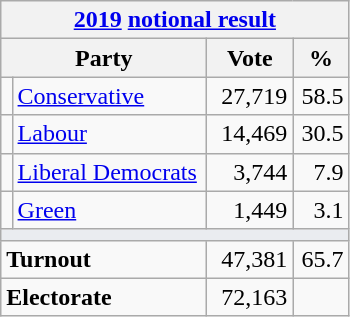<table class="wikitable">
<tr>
<th colspan="4"><a href='#'>2019</a> <a href='#'>notional result</a></th>
</tr>
<tr>
<th bgcolor="#DDDDFF" width="130px" colspan="2">Party</th>
<th bgcolor="#DDDDFF" width="50px">Vote</th>
<th bgcolor="#DDDDFF" width="30px">%</th>
</tr>
<tr>
<td></td>
<td><a href='#'>Conservative</a></td>
<td align=right>27,719</td>
<td align=right>58.5</td>
</tr>
<tr>
<td></td>
<td><a href='#'>Labour</a></td>
<td align=right>14,469</td>
<td align=right>30.5</td>
</tr>
<tr>
<td></td>
<td><a href='#'>Liberal Democrats</a></td>
<td align=right>3,744</td>
<td align=right>7.9</td>
</tr>
<tr>
<td></td>
<td><a href='#'>Green</a></td>
<td align=right>1,449</td>
<td align=right>3.1</td>
</tr>
<tr>
<td colspan="4" bgcolor="#EAECF0"></td>
</tr>
<tr>
<td colspan="2"><strong>Turnout</strong></td>
<td align=right>47,381</td>
<td align=right>65.7</td>
</tr>
<tr>
<td colspan="2"><strong>Electorate</strong></td>
<td align=right>72,163</td>
</tr>
</table>
